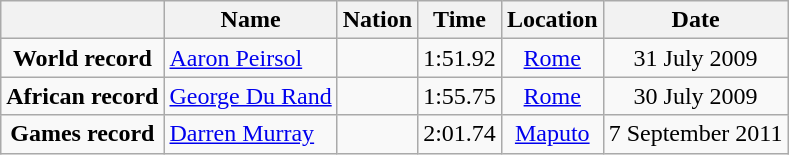<table class=wikitable style=text-align:center>
<tr>
<th></th>
<th>Name</th>
<th>Nation</th>
<th>Time</th>
<th>Location</th>
<th>Date</th>
</tr>
<tr>
<td><strong>World record</strong></td>
<td align=left><a href='#'>Aaron Peirsol</a></td>
<td align=left></td>
<td align=left>1:51.92</td>
<td><a href='#'>Rome</a></td>
<td>31 July 2009</td>
</tr>
<tr>
<td><strong>African record</strong></td>
<td align=left><a href='#'>George Du Rand</a></td>
<td align=left></td>
<td align=left>1:55.75</td>
<td><a href='#'>Rome</a></td>
<td>30 July 2009</td>
</tr>
<tr>
<td><strong>Games record</strong></td>
<td align=left><a href='#'>Darren Murray</a></td>
<td align=left></td>
<td align=left>2:01.74</td>
<td><a href='#'>Maputo</a></td>
<td>7 September 2011</td>
</tr>
</table>
